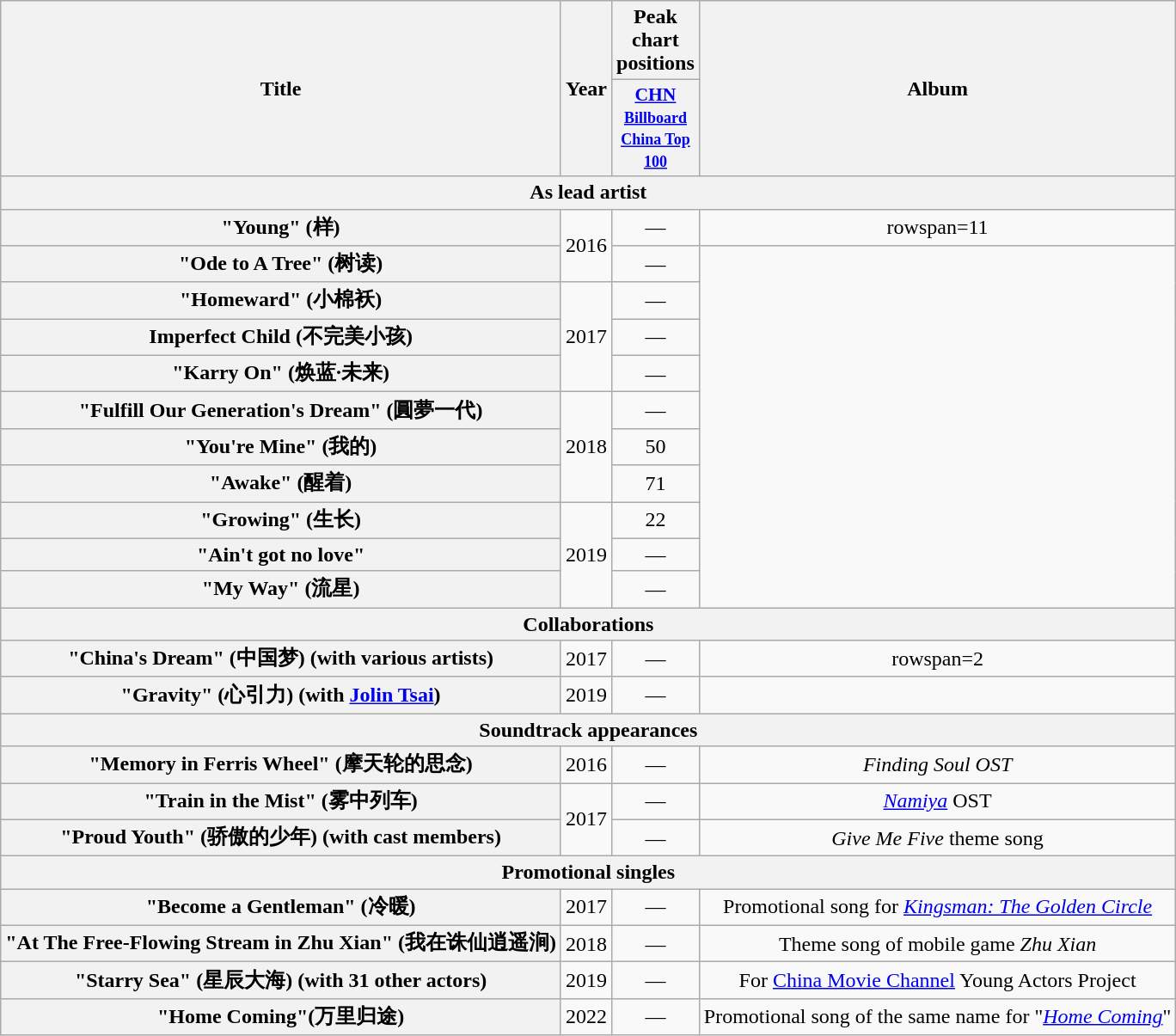<table class="wikitable plainrowheaders" style="text-align:center;">
<tr>
<th rowspan="2" scope="col">Title</th>
<th rowspan="2" scope="col">Year</th>
<th scope="col">Peak chart positions</th>
<th rowspan="2" scope="col">Album</th>
</tr>
<tr>
<th scope="col" style="width:3em;font-size:90%;"><a href='#'>CHN<br><small>Billboard China Top 100</small></a><br></th>
</tr>
<tr>
<th colspan="5">As lead artist</th>
</tr>
<tr>
<th scope="row">"Young" (样)</th>
<td rowspan=2>2016</td>
<td>—</td>
<td>rowspan=11 </td>
</tr>
<tr>
<th scope="row">"Ode to A Tree" (树读)</th>
<td>—</td>
</tr>
<tr>
<th scope="row">"Homeward" (小棉袄)</th>
<td rowspan=3>2017</td>
<td>—</td>
</tr>
<tr>
<th scope="row">Imperfect Child (不完美小孩)</th>
<td>—</td>
</tr>
<tr>
<th scope="row">"Karry On" (焕蓝·未来)</th>
<td>—</td>
</tr>
<tr>
<th scope=row>"Fulfill Our Generation's Dream" (圓夢一代)</th>
<td rowspan=3>2018</td>
<td>—</td>
</tr>
<tr>
<th scope=row>"You're Mine" (我的)</th>
<td>50</td>
</tr>
<tr>
<th scope=row>"Awake" (醒着)</th>
<td>71</td>
</tr>
<tr>
<th scope=row>"Growing" (生长)</th>
<td rowspan="3">2019</td>
<td>22</td>
</tr>
<tr>
<th scope=row>"Ain't got no love"</th>
<td>—</td>
</tr>
<tr>
<th scope=row>"My Way" (流星)</th>
<td>—</td>
</tr>
<tr>
<th colspan="5">Collaborations</th>
</tr>
<tr>
<th scope=row>"China's Dream" (中国梦) (with various artists)</th>
<td>2017</td>
<td>—</td>
<td>rowspan=2 </td>
</tr>
<tr>
<th scope=row>"Gravity" (心引力) (with <a href='#'>Jolin Tsai</a>)</th>
<td>2019</td>
<td>—</td>
</tr>
<tr>
<th colspan=5>Soundtrack appearances</th>
</tr>
<tr>
<th scope="row">"Memory in Ferris Wheel" (摩天轮的思念)</th>
<td>2016</td>
<td>—</td>
<td><em>Finding Soul OST</em></td>
</tr>
<tr>
<th scope="row">"Train in the Mist" (雾中列车)</th>
<td rowspan=2>2017</td>
<td>—</td>
<td><em><a href='#'>Namiya</a></em> OST</td>
</tr>
<tr>
<th scope=row>"Proud Youth" (骄傲的少年) (with cast members)</th>
<td>—</td>
<td><em>Give Me Five</em> theme song </td>
</tr>
<tr>
<th colspan=5>Promotional singles</th>
</tr>
<tr>
<th scope="row">"Become a Gentleman" (冷暖)</th>
<td>2017</td>
<td>—</td>
<td>Promotional song for <em><a href='#'>Kingsman: The Golden Circle</a></em></td>
</tr>
<tr>
<th scope="row">"At The Free-Flowing Stream in Zhu Xian" (我在诛仙逍遥涧)</th>
<td>2018</td>
<td>—</td>
<td>Theme song of mobile game <em>Zhu Xian</em></td>
</tr>
<tr>
<th scope=row>"Starry Sea" (星辰大海) (with 31 other actors)</th>
<td>2019</td>
<td>—</td>
<td>For <a href='#'>China Movie Channel</a> Young Actors Project</td>
</tr>
<tr>
<th scope=row>"Home Coming"(万里归途)</th>
<td>2022</td>
<td>—</td>
<td>Promotional song of the same name for "<em><a href='#'>Home Coming</a></em>"</td>
</tr>
</table>
